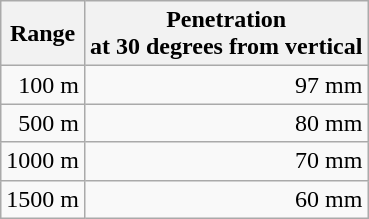<table class="wikitable" style="text-align:right;">
<tr>
<th>Range</th>
<th>Penetration<br> at 30 degrees from vertical </th>
</tr>
<tr>
<td>100 m</td>
<td>97 mm</td>
</tr>
<tr>
<td>500 m</td>
<td>80 mm</td>
</tr>
<tr>
<td>1000 m</td>
<td>70 mm</td>
</tr>
<tr>
<td>1500 m</td>
<td>60 mm</td>
</tr>
</table>
